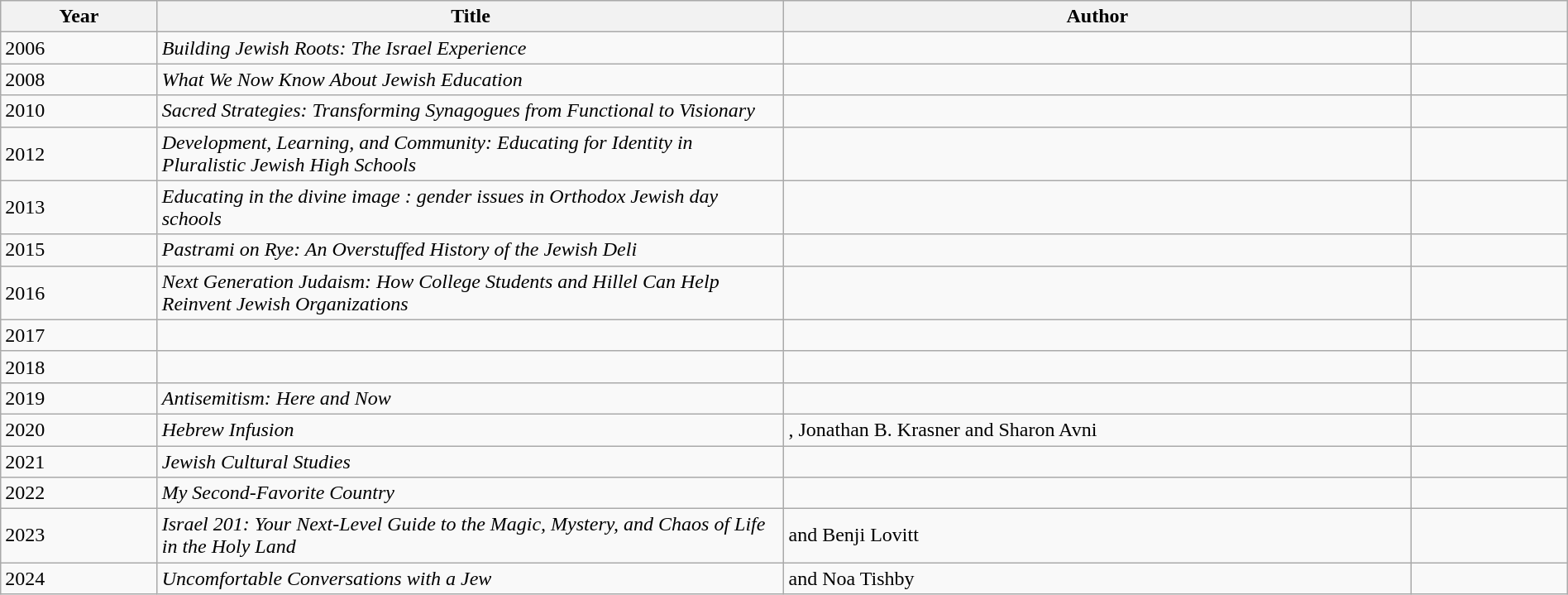<table class="wikitable sortable" style="width:100%">
<tr>
<th scope="col" style="width:10%">Year</th>
<th scope="col" style="width:40%">Title</th>
<th scope="col" style="width:40%">Author</th>
<th scope="col" style="width:10%"></th>
</tr>
<tr>
<td>2006</td>
<td><em>Building Jewish Roots: The Israel Experience</em></td>
<td></td>
<td></td>
</tr>
<tr>
<td>2008</td>
<td><em>What We Now Know About Jewish Education</em></td>
<td></td>
<td></td>
</tr>
<tr>
<td>2010</td>
<td><em>Sacred Strategies: Transforming Synagogues from Functional to Visionary</em></td>
<td></td>
<td></td>
</tr>
<tr>
<td>2012</td>
<td><em>Development, Learning, and Community: Educating for Identity in Pluralistic Jewish High Schools</em></td>
<td></td>
<td></td>
</tr>
<tr>
<td>2013</td>
<td><em>Educating in the divine image : gender issues in Orthodox Jewish day schools</em></td>
<td></td>
<td></td>
</tr>
<tr>
<td>2015</td>
<td><em>Pastrami on Rye: An Overstuffed History of the Jewish Deli</em></td>
<td></td>
<td></td>
</tr>
<tr>
<td>2016</td>
<td><em>Next Generation Judaism: How College Students and Hillel Can Help Reinvent Jewish Organizations</em></td>
<td></td>
<td></td>
</tr>
<tr>
<td>2017</td>
<td><em></em></td>
<td></td>
<td></td>
</tr>
<tr>
<td>2018</td>
<td><em></em></td>
<td></td>
<td></td>
</tr>
<tr>
<td>2019</td>
<td><em>Antisemitism: Here and Now</em></td>
<td></td>
<td></td>
</tr>
<tr>
<td>2020</td>
<td><em>Hebrew Infusion</em></td>
<td>, Jonathan B. Krasner and Sharon Avni</td>
<td></td>
</tr>
<tr>
<td>2021</td>
<td><em>Jewish Cultural Studies</em></td>
<td></td>
<td></td>
</tr>
<tr>
<td>2022</td>
<td><em>My Second-Favorite Country</em></td>
<td></td>
<td></td>
</tr>
<tr>
<td>2023</td>
<td><em>Israel 201: Your Next-Level Guide to the Magic, Mystery, and Chaos of Life in the Holy Land</em></td>
<td> and Benji Lovitt</td>
<td></td>
</tr>
<tr>
<td>2024</td>
<td><em>Uncomfortable Conversations with a Jew</em></td>
<td> and Noa Tishby</td>
<td></td>
</tr>
</table>
